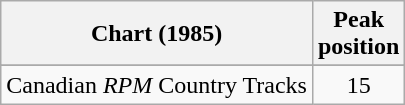<table class="wikitable sortable">
<tr>
<th align="left">Chart (1985)</th>
<th align="center">Peak<br>position</th>
</tr>
<tr>
</tr>
<tr>
<td align="left">Canadian <em>RPM</em> Country Tracks</td>
<td align="center">15</td>
</tr>
</table>
